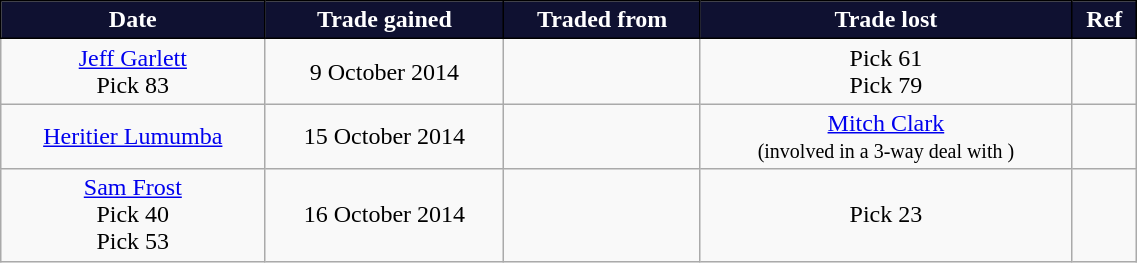<table class="wikitable" style="text-align:center; font-size:100%; width:60%;">
<tr style="color:#FFFFFF;">
<th style="background:#0F1131; border: solid black 1px;">Date</th>
<th style="background:#0F1131; border: solid black 1px;">Trade gained</th>
<th style="background:#0F1131; border: solid black 1px;">Traded from</th>
<th style="background:#0F1131; border: solid black 1px;">Trade lost</th>
<th style="background:#0F1131; border: solid black 1px;">Ref</th>
</tr>
<tr>
<td><a href='#'>Jeff Garlett</a> <br> Pick 83</td>
<td>9 October 2014</td>
<td></td>
<td>Pick 61 <br> Pick 79</td>
<td></td>
</tr>
<tr>
<td><a href='#'>Heritier Lumumba</a></td>
<td>15 October 2014</td>
<td></td>
<td><a href='#'>Mitch Clark</a><br><small>(involved in a 3-way deal with )</small></td>
<td></td>
</tr>
<tr>
<td><a href='#'>Sam Frost</a><br> Pick 40 <br> Pick 53</td>
<td>16 October 2014</td>
<td></td>
<td>Pick 23</td>
<td></td>
</tr>
</table>
